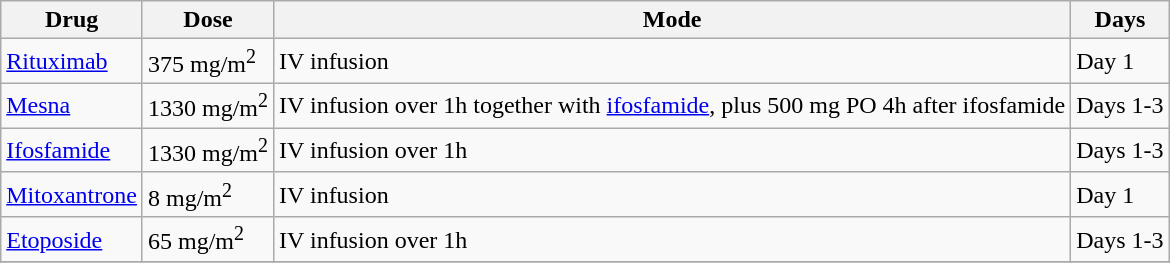<table class="wikitable">
<tr>
<th>Drug</th>
<th>Dose</th>
<th>Mode</th>
<th>Days</th>
</tr>
<tr>
<td><a href='#'>Rituximab</a></td>
<td>375 mg/m<sup>2</sup></td>
<td>IV infusion</td>
<td>Day 1</td>
</tr>
<tr>
<td><a href='#'>Mesna</a></td>
<td>1330 mg/m<sup>2</sup></td>
<td>IV infusion over 1h together with <a href='#'>ifosfamide</a>, plus 500 mg PO 4h after ifosfamide</td>
<td>Days 1-3</td>
</tr>
<tr>
<td><a href='#'>Ifosfamide</a></td>
<td>1330 mg/m<sup>2</sup></td>
<td>IV infusion over 1h</td>
<td>Days 1-3</td>
</tr>
<tr>
<td><a href='#'>Mitoxantrone</a></td>
<td>8 mg/m<sup>2</sup></td>
<td>IV infusion</td>
<td>Day 1</td>
</tr>
<tr>
<td><a href='#'>Etoposide</a></td>
<td>65 mg/m<sup>2</sup></td>
<td>IV infusion over 1h</td>
<td>Days 1-3</td>
</tr>
<tr>
</tr>
</table>
